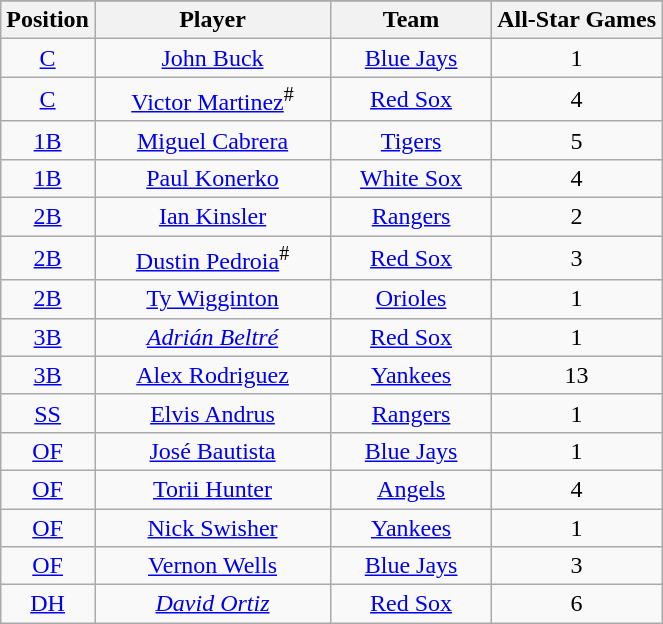<table class="wikitable" style="text-align:center;">
<tr>
</tr>
<tr>
<th>Position</th>
<th style="width:150px;">Player</th>
<th style="width:100px;">Team</th>
<th>All-Star Games</th>
</tr>
<tr>
<td><a href='#'>C</a></td>
<td><a href='#'>John Buck</a></td>
<td><a href='#'>Blue Jays</a></td>
<td>1</td>
</tr>
<tr>
<td><a href='#'>C</a></td>
<td><a href='#'>Victor Martinez</a><sup>#</sup></td>
<td><a href='#'>Red Sox</a></td>
<td>4</td>
</tr>
<tr>
<td><a href='#'>1B</a></td>
<td><a href='#'>Miguel Cabrera</a></td>
<td><a href='#'>Tigers</a></td>
<td>5</td>
</tr>
<tr>
<td><a href='#'>1B</a></td>
<td><a href='#'>Paul Konerko</a></td>
<td><a href='#'>White Sox</a></td>
<td>4</td>
</tr>
<tr>
<td><a href='#'>2B</a></td>
<td><a href='#'>Ian Kinsler</a></td>
<td><a href='#'>Rangers</a></td>
<td>2</td>
</tr>
<tr>
<td><a href='#'>2B</a></td>
<td><a href='#'>Dustin Pedroia</a><sup>#</sup></td>
<td><a href='#'>Red Sox</a></td>
<td>3</td>
</tr>
<tr>
<td><a href='#'>2B</a></td>
<td><a href='#'>Ty Wigginton</a></td>
<td><a href='#'>Orioles</a></td>
<td>1</td>
</tr>
<tr>
<td><a href='#'>3B</a></td>
<td><em><a href='#'>Adrián Beltré</a></em></td>
<td><a href='#'>Red Sox</a></td>
<td>1</td>
</tr>
<tr>
<td><a href='#'>3B</a></td>
<td><a href='#'>Alex Rodriguez</a></td>
<td><a href='#'>Yankees</a></td>
<td>13</td>
</tr>
<tr>
<td><a href='#'>SS</a></td>
<td><a href='#'>Elvis Andrus</a></td>
<td><a href='#'>Rangers</a></td>
<td>1</td>
</tr>
<tr>
<td><a href='#'>OF</a></td>
<td><a href='#'>José Bautista</a></td>
<td><a href='#'>Blue Jays</a></td>
<td>1</td>
</tr>
<tr>
<td><a href='#'>OF</a></td>
<td><a href='#'>Torii Hunter</a></td>
<td><a href='#'>Angels</a></td>
<td>4</td>
</tr>
<tr>
<td><a href='#'>OF</a></td>
<td><a href='#'>Nick Swisher</a></td>
<td><a href='#'>Yankees</a></td>
<td>1</td>
</tr>
<tr>
<td><a href='#'>OF</a></td>
<td><a href='#'>Vernon Wells</a></td>
<td><a href='#'>Blue Jays</a></td>
<td>3</td>
</tr>
<tr>
<td><a href='#'>DH</a></td>
<td><em><a href='#'>David Ortiz</a></em></td>
<td><a href='#'>Red Sox</a></td>
<td>6</td>
</tr>
</table>
